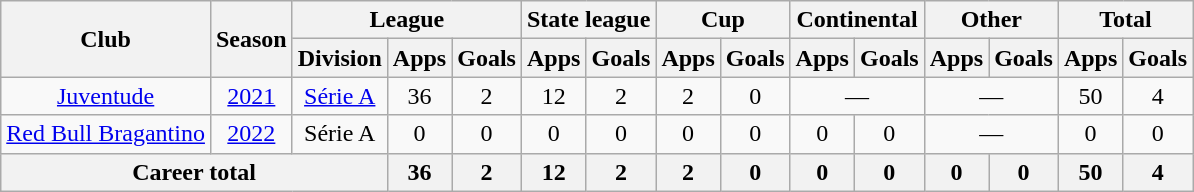<table class="wikitable" style="text-align: center;">
<tr>
<th rowspan="2">Club</th>
<th rowspan="2">Season</th>
<th colspan="3">League</th>
<th colspan="2">State league</th>
<th colspan="2">Cup</th>
<th colspan="2">Continental</th>
<th colspan="2">Other</th>
<th colspan="2">Total</th>
</tr>
<tr>
<th>Division</th>
<th>Apps</th>
<th>Goals</th>
<th>Apps</th>
<th>Goals</th>
<th>Apps</th>
<th>Goals</th>
<th>Apps</th>
<th>Goals</th>
<th>Apps</th>
<th>Goals</th>
<th>Apps</th>
<th>Goals</th>
</tr>
<tr>
<td valign="center"><a href='#'>Juventude</a></td>
<td><a href='#'>2021</a></td>
<td><a href='#'>Série A</a></td>
<td>36</td>
<td>2</td>
<td>12</td>
<td>2</td>
<td>2</td>
<td>0</td>
<td colspan="2">—</td>
<td colspan="2">—</td>
<td>50</td>
<td>4</td>
</tr>
<tr>
<td valign="center"><a href='#'>Red Bull Bragantino</a></td>
<td><a href='#'>2022</a></td>
<td>Série A</td>
<td>0</td>
<td>0</td>
<td>0</td>
<td>0</td>
<td>0</td>
<td>0</td>
<td>0</td>
<td>0</td>
<td colspan="2">—</td>
<td>0</td>
<td>0</td>
</tr>
<tr>
<th colspan="3"><strong>Career total</strong></th>
<th>36</th>
<th>2</th>
<th>12</th>
<th>2</th>
<th>2</th>
<th>0</th>
<th>0</th>
<th>0</th>
<th>0</th>
<th>0</th>
<th>50</th>
<th>4</th>
</tr>
</table>
